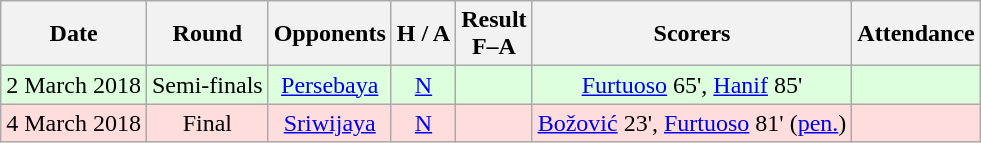<table class="wikitable" style="text-align:center">
<tr>
<th>Date</th>
<th>Round</th>
<th>Opponents</th>
<th>H / A</th>
<th>Result<br>F–A</th>
<th>Scorers</th>
<th>Attendance</th>
</tr>
<tr style="background:#ddffdd">
<td>2 March 2018</td>
<td>Semi-finals</td>
<td><a href='#'>Persebaya</a></td>
<td><a href='#'>N</a></td>
<td></td>
<td><a href='#'>Furtuoso</a> 65', <a href='#'>Hanif</a> 85'</td>
<td></td>
</tr>
<tr style="background:#ffdddd">
<td>4 March 2018</td>
<td>Final</td>
<td><a href='#'>Sriwijaya</a></td>
<td><a href='#'>N</a></td>
<td></td>
<td><a href='#'>Božović</a> 23', <a href='#'>Furtuoso</a> 81' (<a href='#'>pen.</a>)</td>
<td></td>
</tr>
</table>
